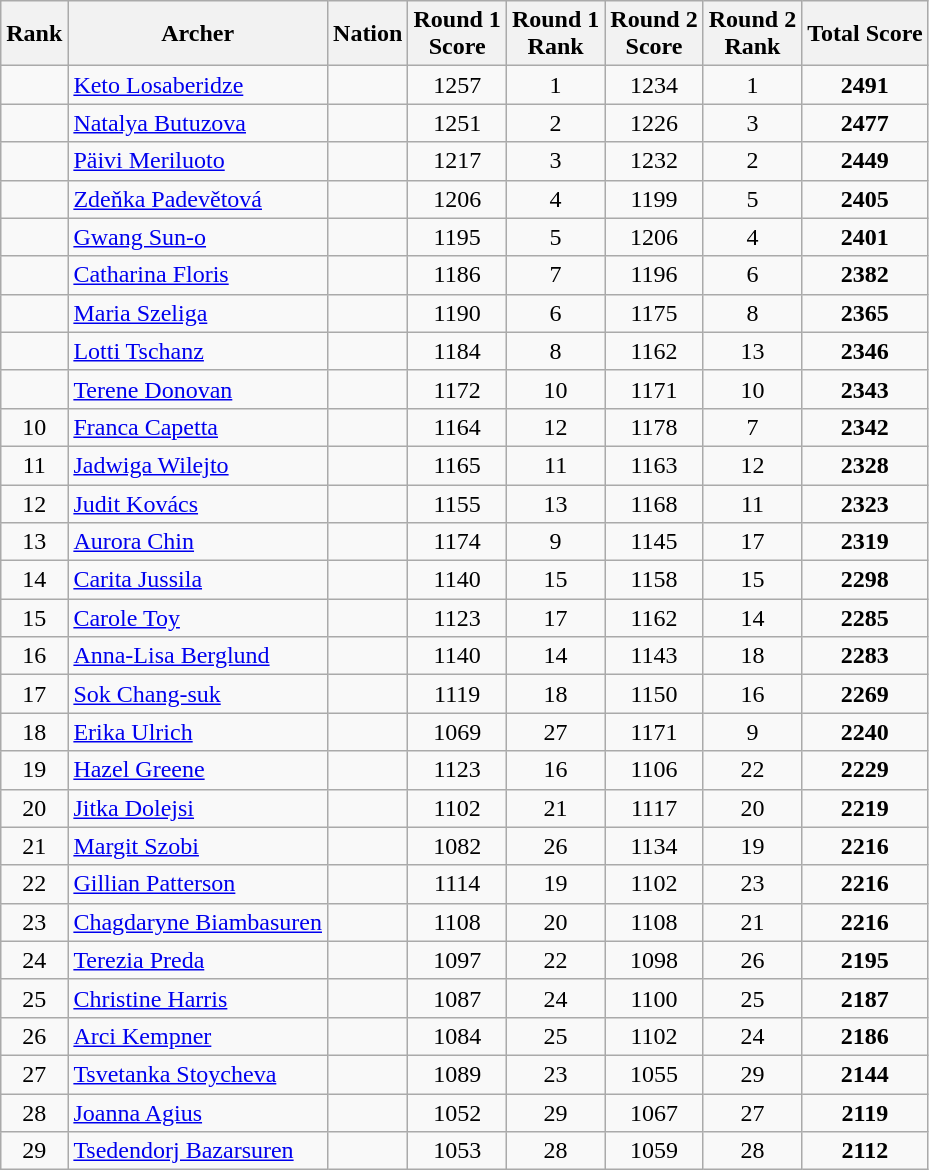<table class="wikitable sortable" style="text-align:center;">
<tr>
<th>Rank</th>
<th>Archer</th>
<th>Nation</th>
<th>Round 1 <br> Score</th>
<th>Round 1 <br> Rank</th>
<th>Round 2 <br> Score</th>
<th>Round 2 <br> Rank</th>
<th>Total Score</th>
</tr>
<tr>
<td></td>
<td align=left><a href='#'>Keto Losaberidze</a></td>
<td align=left></td>
<td>1257</td>
<td>1</td>
<td>1234</td>
<td>1</td>
<td><strong>2491</strong></td>
</tr>
<tr>
<td></td>
<td align=left><a href='#'>Natalya Butuzova</a></td>
<td align=left></td>
<td>1251</td>
<td>2</td>
<td>1226</td>
<td>3</td>
<td><strong>2477</strong></td>
</tr>
<tr>
<td></td>
<td align=left><a href='#'>Päivi Meriluoto</a></td>
<td align=left></td>
<td>1217</td>
<td>3</td>
<td>1232</td>
<td>2</td>
<td><strong>2449</strong></td>
</tr>
<tr>
<td></td>
<td align=left><a href='#'>Zdeňka Padevětová</a></td>
<td align=left></td>
<td>1206</td>
<td>4</td>
<td>1199</td>
<td>5</td>
<td><strong>2405</strong></td>
</tr>
<tr>
<td></td>
<td align=left><a href='#'>Gwang Sun-o</a></td>
<td align=left></td>
<td>1195</td>
<td>5</td>
<td>1206</td>
<td>4</td>
<td><strong>2401</strong></td>
</tr>
<tr>
<td></td>
<td align=left><a href='#'>Catharina Floris</a></td>
<td align=left></td>
<td>1186</td>
<td>7</td>
<td>1196</td>
<td>6</td>
<td><strong>2382</strong></td>
</tr>
<tr>
<td></td>
<td align=left><a href='#'>Maria Szeliga</a></td>
<td align=left></td>
<td>1190</td>
<td>6</td>
<td>1175</td>
<td>8</td>
<td><strong>2365</strong></td>
</tr>
<tr>
<td></td>
<td align=left><a href='#'>Lotti Tschanz</a></td>
<td align=left></td>
<td>1184</td>
<td>8</td>
<td>1162</td>
<td>13</td>
<td><strong>2346</strong></td>
</tr>
<tr>
<td></td>
<td align=left><a href='#'>Terene Donovan</a></td>
<td align=left></td>
<td>1172</td>
<td>10</td>
<td>1171</td>
<td>10</td>
<td><strong>2343</strong></td>
</tr>
<tr>
<td>10</td>
<td align=left><a href='#'>Franca Capetta</a></td>
<td align=left></td>
<td>1164</td>
<td>12</td>
<td>1178</td>
<td>7</td>
<td><strong>2342</strong></td>
</tr>
<tr>
<td>11</td>
<td align=left><a href='#'>Jadwiga Wilejto</a></td>
<td align=left></td>
<td>1165</td>
<td>11</td>
<td>1163</td>
<td>12</td>
<td><strong>2328</strong></td>
</tr>
<tr>
<td>12</td>
<td align=left><a href='#'>Judit Kovács</a></td>
<td align=left></td>
<td>1155</td>
<td>13</td>
<td>1168</td>
<td>11</td>
<td><strong>2323</strong></td>
</tr>
<tr>
<td>13</td>
<td align=left><a href='#'>Aurora Chin</a></td>
<td align=left></td>
<td>1174</td>
<td>9</td>
<td>1145</td>
<td>17</td>
<td><strong>2319</strong></td>
</tr>
<tr>
<td>14</td>
<td align=left><a href='#'>Carita Jussila</a></td>
<td align=left></td>
<td>1140</td>
<td>15</td>
<td>1158</td>
<td>15</td>
<td><strong>2298</strong></td>
</tr>
<tr>
<td>15</td>
<td align=left><a href='#'>Carole Toy</a></td>
<td align=left></td>
<td>1123</td>
<td>17</td>
<td>1162</td>
<td>14</td>
<td><strong>2285</strong></td>
</tr>
<tr>
<td>16</td>
<td align=left><a href='#'>Anna-Lisa Berglund</a></td>
<td align=left></td>
<td>1140</td>
<td>14</td>
<td>1143</td>
<td>18</td>
<td><strong>2283</strong></td>
</tr>
<tr>
<td>17</td>
<td align=left><a href='#'>Sok Chang-suk</a></td>
<td align=left></td>
<td>1119</td>
<td>18</td>
<td>1150</td>
<td>16</td>
<td><strong>2269</strong></td>
</tr>
<tr>
<td>18</td>
<td align=left><a href='#'>Erika Ulrich</a></td>
<td align=left></td>
<td>1069</td>
<td>27</td>
<td>1171</td>
<td>9</td>
<td><strong>2240</strong></td>
</tr>
<tr>
<td>19</td>
<td align=left><a href='#'>Hazel Greene</a></td>
<td align=left></td>
<td>1123</td>
<td>16</td>
<td>1106</td>
<td>22</td>
<td><strong>2229</strong></td>
</tr>
<tr>
<td>20</td>
<td align=left><a href='#'>Jitka Dolejsi</a></td>
<td align=left></td>
<td>1102</td>
<td>21</td>
<td>1117</td>
<td>20</td>
<td><strong>2219</strong></td>
</tr>
<tr>
<td>21</td>
<td align=left><a href='#'>Margit Szobi</a></td>
<td align=left></td>
<td>1082</td>
<td>26</td>
<td>1134</td>
<td>19</td>
<td><strong>2216</strong></td>
</tr>
<tr>
<td>22</td>
<td align=left><a href='#'>Gillian Patterson</a></td>
<td align=left></td>
<td>1114</td>
<td>19</td>
<td>1102</td>
<td>23</td>
<td><strong>2216</strong></td>
</tr>
<tr>
<td>23</td>
<td align=left><a href='#'>Chagdaryne Biambasuren</a></td>
<td align=left></td>
<td>1108</td>
<td>20</td>
<td>1108</td>
<td>21</td>
<td><strong>2216</strong></td>
</tr>
<tr>
<td>24</td>
<td align=left><a href='#'>Terezia Preda</a></td>
<td align=left></td>
<td>1097</td>
<td>22</td>
<td>1098</td>
<td>26</td>
<td><strong>2195</strong></td>
</tr>
<tr>
<td>25</td>
<td align=left><a href='#'>Christine Harris</a></td>
<td align=left></td>
<td>1087</td>
<td>24</td>
<td>1100</td>
<td>25</td>
<td><strong>2187</strong></td>
</tr>
<tr>
<td>26</td>
<td align=left><a href='#'>Arci Kempner</a></td>
<td align=left></td>
<td>1084</td>
<td>25</td>
<td>1102</td>
<td>24</td>
<td><strong>2186</strong></td>
</tr>
<tr>
<td>27</td>
<td align=left><a href='#'>Tsvetanka Stoycheva</a></td>
<td align=left></td>
<td>1089</td>
<td>23</td>
<td>1055</td>
<td>29</td>
<td><strong>2144</strong></td>
</tr>
<tr>
<td>28</td>
<td align=left><a href='#'>Joanna Agius</a></td>
<td align=left></td>
<td>1052</td>
<td>29</td>
<td>1067</td>
<td>27</td>
<td><strong>2119</strong></td>
</tr>
<tr>
<td>29</td>
<td align=left><a href='#'>Tsedendorj Bazarsuren</a></td>
<td align=left></td>
<td>1053</td>
<td>28</td>
<td>1059</td>
<td>28</td>
<td><strong>2112</strong></td>
</tr>
</table>
